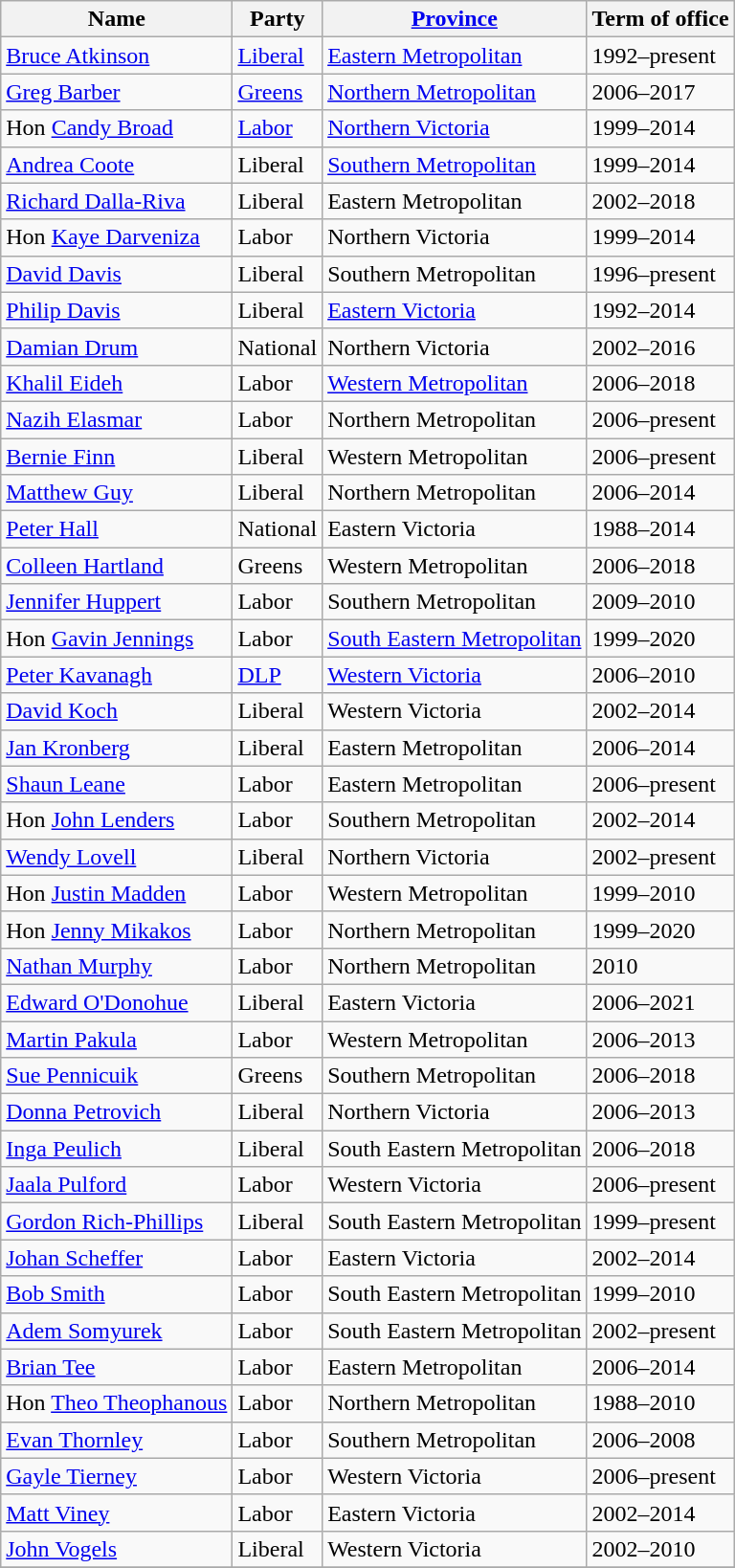<table class="wikitable sortable">
<tr>
<th>Name</th>
<th>Party</th>
<th><a href='#'>Province</a></th>
<th>Term of office</th>
</tr>
<tr>
<td><a href='#'>Bruce Atkinson</a></td>
<td><a href='#'>Liberal</a></td>
<td><a href='#'>Eastern Metropolitan</a></td>
<td>1992–present</td>
</tr>
<tr>
<td><a href='#'>Greg Barber</a></td>
<td><a href='#'>Greens</a></td>
<td><a href='#'>Northern Metropolitan</a></td>
<td>2006–2017</td>
</tr>
<tr>
<td>Hon <a href='#'>Candy Broad</a></td>
<td><a href='#'>Labor</a></td>
<td><a href='#'>Northern Victoria</a></td>
<td>1999–2014</td>
</tr>
<tr>
<td><a href='#'>Andrea Coote</a></td>
<td>Liberal</td>
<td><a href='#'>Southern Metropolitan</a></td>
<td>1999–2014</td>
</tr>
<tr>
<td><a href='#'>Richard Dalla-Riva</a></td>
<td>Liberal</td>
<td>Eastern Metropolitan</td>
<td>2002–2018</td>
</tr>
<tr>
<td>Hon <a href='#'>Kaye Darveniza</a></td>
<td>Labor</td>
<td>Northern Victoria</td>
<td>1999–2014</td>
</tr>
<tr>
<td><a href='#'>David Davis</a></td>
<td>Liberal</td>
<td>Southern Metropolitan</td>
<td>1996–present</td>
</tr>
<tr>
<td><a href='#'>Philip Davis</a></td>
<td>Liberal</td>
<td><a href='#'>Eastern Victoria</a></td>
<td>1992–2014</td>
</tr>
<tr>
<td><a href='#'>Damian Drum</a></td>
<td>National</td>
<td>Northern Victoria</td>
<td>2002–2016</td>
</tr>
<tr>
<td><a href='#'>Khalil Eideh</a></td>
<td>Labor</td>
<td><a href='#'>Western Metropolitan</a></td>
<td>2006–2018</td>
</tr>
<tr>
<td><a href='#'>Nazih Elasmar</a></td>
<td>Labor</td>
<td>Northern Metropolitan</td>
<td>2006–present</td>
</tr>
<tr>
<td><a href='#'>Bernie Finn</a></td>
<td>Liberal</td>
<td>Western Metropolitan</td>
<td>2006–present</td>
</tr>
<tr>
<td><a href='#'>Matthew Guy</a></td>
<td>Liberal</td>
<td>Northern Metropolitan</td>
<td>2006–2014</td>
</tr>
<tr>
<td><a href='#'>Peter Hall</a></td>
<td>National</td>
<td>Eastern Victoria</td>
<td>1988–2014</td>
</tr>
<tr>
<td><a href='#'>Colleen Hartland</a></td>
<td>Greens</td>
<td>Western Metropolitan</td>
<td>2006–2018</td>
</tr>
<tr>
<td><a href='#'>Jennifer Huppert</a> </td>
<td>Labor</td>
<td>Southern Metropolitan</td>
<td>2009–2010</td>
</tr>
<tr>
<td>Hon <a href='#'>Gavin Jennings</a></td>
<td>Labor</td>
<td><a href='#'>South Eastern Metropolitan</a></td>
<td>1999–2020</td>
</tr>
<tr>
<td><a href='#'>Peter Kavanagh</a></td>
<td><a href='#'>DLP</a></td>
<td><a href='#'>Western Victoria</a></td>
<td>2006–2010</td>
</tr>
<tr>
<td><a href='#'>David Koch</a></td>
<td>Liberal</td>
<td>Western Victoria</td>
<td>2002–2014</td>
</tr>
<tr>
<td><a href='#'>Jan Kronberg</a></td>
<td>Liberal</td>
<td>Eastern Metropolitan</td>
<td>2006–2014</td>
</tr>
<tr>
<td><a href='#'>Shaun Leane</a></td>
<td>Labor</td>
<td>Eastern Metropolitan</td>
<td>2006–present</td>
</tr>
<tr>
<td>Hon <a href='#'>John Lenders</a></td>
<td>Labor</td>
<td>Southern Metropolitan</td>
<td>2002–2014</td>
</tr>
<tr>
<td><a href='#'>Wendy Lovell</a></td>
<td>Liberal</td>
<td>Northern Victoria</td>
<td>2002–present</td>
</tr>
<tr>
<td>Hon <a href='#'>Justin Madden</a></td>
<td>Labor</td>
<td>Western Metropolitan</td>
<td>1999–2010</td>
</tr>
<tr>
<td>Hon <a href='#'>Jenny Mikakos</a></td>
<td>Labor</td>
<td>Northern Metropolitan</td>
<td>1999–2020</td>
</tr>
<tr>
<td><a href='#'>Nathan Murphy</a> </td>
<td>Labor</td>
<td>Northern Metropolitan</td>
<td>2010</td>
</tr>
<tr>
<td><a href='#'>Edward O'Donohue</a></td>
<td>Liberal</td>
<td>Eastern Victoria</td>
<td>2006–2021</td>
</tr>
<tr>
<td><a href='#'>Martin Pakula</a></td>
<td>Labor</td>
<td>Western Metropolitan</td>
<td>2006–2013</td>
</tr>
<tr>
<td><a href='#'>Sue Pennicuik</a></td>
<td>Greens</td>
<td>Southern Metropolitan</td>
<td>2006–2018</td>
</tr>
<tr>
<td><a href='#'>Donna Petrovich</a></td>
<td>Liberal</td>
<td>Northern Victoria</td>
<td>2006–2013</td>
</tr>
<tr>
<td><a href='#'>Inga Peulich</a></td>
<td>Liberal</td>
<td>South Eastern Metropolitan</td>
<td>2006–2018</td>
</tr>
<tr>
<td><a href='#'>Jaala Pulford</a></td>
<td>Labor</td>
<td>Western Victoria</td>
<td>2006–present</td>
</tr>
<tr>
<td><a href='#'>Gordon Rich-Phillips</a></td>
<td>Liberal</td>
<td>South Eastern Metropolitan</td>
<td>1999–present</td>
</tr>
<tr>
<td><a href='#'>Johan Scheffer</a></td>
<td>Labor</td>
<td>Eastern Victoria</td>
<td>2002–2014</td>
</tr>
<tr>
<td><a href='#'>Bob Smith</a></td>
<td>Labor</td>
<td>South Eastern Metropolitan</td>
<td>1999–2010</td>
</tr>
<tr>
<td><a href='#'>Adem Somyurek</a></td>
<td>Labor</td>
<td>South Eastern Metropolitan</td>
<td>2002–present</td>
</tr>
<tr>
<td><a href='#'>Brian Tee</a></td>
<td>Labor</td>
<td>Eastern Metropolitan</td>
<td>2006–2014</td>
</tr>
<tr>
<td>Hon <a href='#'>Theo Theophanous</a> </td>
<td>Labor</td>
<td>Northern Metropolitan</td>
<td>1988–2010</td>
</tr>
<tr>
<td><a href='#'>Evan Thornley</a> </td>
<td>Labor</td>
<td>Southern Metropolitan</td>
<td>2006–2008</td>
</tr>
<tr>
<td><a href='#'>Gayle Tierney</a></td>
<td>Labor</td>
<td>Western Victoria</td>
<td>2006–present</td>
</tr>
<tr>
<td><a href='#'>Matt Viney</a></td>
<td>Labor</td>
<td>Eastern Victoria</td>
<td>2002–2014</td>
</tr>
<tr>
<td><a href='#'>John Vogels</a></td>
<td>Liberal</td>
<td>Western Victoria</td>
<td>2002–2010</td>
</tr>
<tr>
</tr>
</table>
